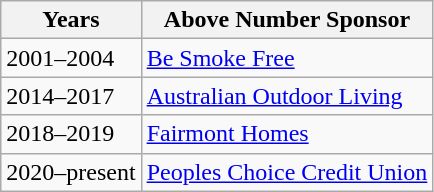<table class="wikitable">
<tr>
<th>Years</th>
<th>Above Number Sponsor</th>
</tr>
<tr>
<td>2001–2004</td>
<td><a href='#'>Be Smoke Free</a></td>
</tr>
<tr>
<td>2014–2017</td>
<td><a href='#'>Australian Outdoor Living</a></td>
</tr>
<tr>
<td>2018–2019</td>
<td><a href='#'>Fairmont Homes</a></td>
</tr>
<tr>
<td>2020–present</td>
<td><a href='#'>Peoples Choice Credit Union</a></td>
</tr>
</table>
